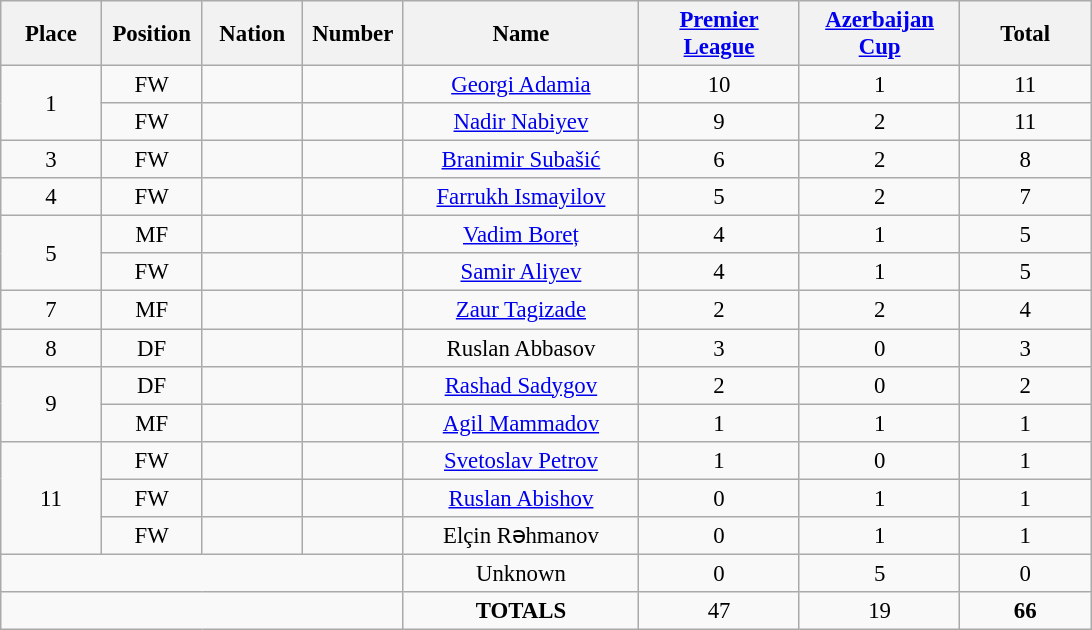<table class="wikitable" style="font-size: 95%; text-align: center;">
<tr>
<th width=60>Place</th>
<th width=60>Position</th>
<th width=60>Nation</th>
<th width=60>Number</th>
<th width=150>Name</th>
<th width=100><a href='#'>Premier League</a></th>
<th width=100><a href='#'>Azerbaijan Cup</a></th>
<th width=80>Total</th>
</tr>
<tr>
<td rowspan="2">1</td>
<td>FW</td>
<td></td>
<td></td>
<td><a href='#'>Georgi Adamia</a></td>
<td>10</td>
<td>1</td>
<td>11</td>
</tr>
<tr>
<td>FW</td>
<td></td>
<td></td>
<td><a href='#'>Nadir Nabiyev</a></td>
<td>9</td>
<td>2</td>
<td>11</td>
</tr>
<tr>
<td>3</td>
<td>FW</td>
<td></td>
<td></td>
<td><a href='#'>Branimir Subašić</a></td>
<td>6</td>
<td>2</td>
<td>8</td>
</tr>
<tr>
<td>4</td>
<td>FW</td>
<td></td>
<td></td>
<td><a href='#'>Farrukh Ismayilov</a></td>
<td>5</td>
<td>2</td>
<td>7</td>
</tr>
<tr>
<td rowspan="2">5</td>
<td>MF</td>
<td></td>
<td></td>
<td><a href='#'>Vadim Boreț</a></td>
<td>4</td>
<td>1</td>
<td>5</td>
</tr>
<tr>
<td>FW</td>
<td></td>
<td></td>
<td><a href='#'>Samir Aliyev</a></td>
<td>4</td>
<td>1</td>
<td>5</td>
</tr>
<tr>
<td>7</td>
<td>MF</td>
<td></td>
<td></td>
<td><a href='#'>Zaur Tagizade</a></td>
<td>2</td>
<td>2</td>
<td>4</td>
</tr>
<tr>
<td>8</td>
<td>DF</td>
<td></td>
<td></td>
<td>Ruslan Abbasov</td>
<td>3</td>
<td>0</td>
<td>3</td>
</tr>
<tr>
<td rowspan="2">9</td>
<td>DF</td>
<td></td>
<td></td>
<td><a href='#'>Rashad Sadygov</a></td>
<td>2</td>
<td>0</td>
<td>2</td>
</tr>
<tr>
<td>MF</td>
<td></td>
<td></td>
<td><a href='#'>Agil Mammadov</a></td>
<td>1</td>
<td>1</td>
<td>1</td>
</tr>
<tr>
<td rowspan="3">11</td>
<td>FW</td>
<td></td>
<td></td>
<td><a href='#'>Svetoslav Petrov</a></td>
<td>1</td>
<td>0</td>
<td>1</td>
</tr>
<tr>
<td>FW</td>
<td></td>
<td></td>
<td><a href='#'>Ruslan Abishov</a></td>
<td>0</td>
<td>1</td>
<td>1</td>
</tr>
<tr>
<td>FW</td>
<td></td>
<td></td>
<td>Elçin Rəhmanov</td>
<td>0</td>
<td>1</td>
<td>1</td>
</tr>
<tr>
<td colspan="4"></td>
<td>Unknown</td>
<td>0</td>
<td>5</td>
<td>0</td>
</tr>
<tr>
<td colspan="4"></td>
<td><strong>TOTALS</strong></td>
<td>47</td>
<td>19</td>
<td><strong>66</strong></td>
</tr>
</table>
